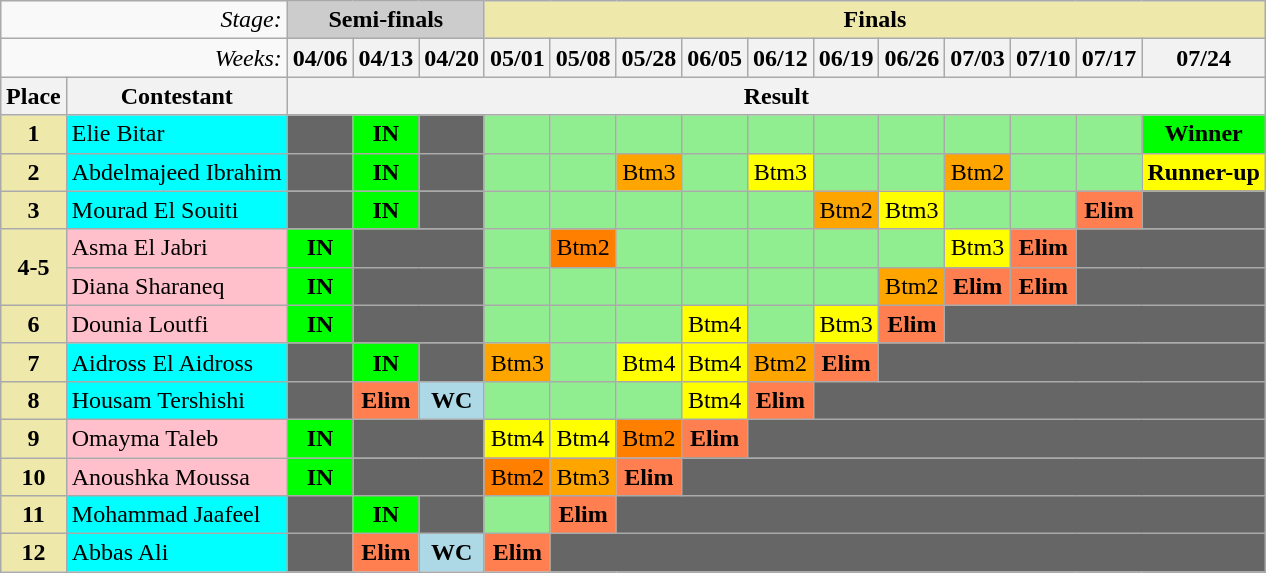<table class="wikitable" style="margin:auto;">
<tr>
<td colspan="2" style="text-align:right;"><em>Stage:</em></td>
<td colspan="3"  style="background:#ccc; text-align:Center;"><strong>Semi-finals</strong></td>
<td colspan="11"  style="background:palegoldenrod; text-align:Center;"><strong>Finals</strong></td>
</tr>
<tr>
<td colspan="2" style="text-align:right;"><em>Weeks:</em></td>
<th>04/06</th>
<th>04/13</th>
<th>04/20</th>
<th>05/01</th>
<th>05/08</th>
<th>05/28</th>
<th>06/05</th>
<th>06/12</th>
<th>06/19</th>
<th>06/26</th>
<th>07/03</th>
<th>07/10</th>
<th>07/17</th>
<th>07/24</th>
</tr>
<tr>
<th>Place</th>
<th>Contestant</th>
<th colspan="17" style="text-align:center;">Result</th>
</tr>
<tr>
<td style="text-align:center; background:palegoldenrod;"><strong>1</strong></td>
<td style="background:cyan;">Elie Bitar</td>
<td style="background:#666;"></td>
<td style="background:lime; text-align:center;"><strong>IN</strong></td>
<td style="background:#666;"></td>
<td style="background: lightgreen"></td>
<td style="background: lightgreen"></td>
<td style="background: lightgreen"></td>
<td style="background: lightgreen"></td>
<td style="background: lightgreen"></td>
<td style="background: lightgreen"></td>
<td style="background: lightgreen"></td>
<td style="background: lightgreen"></td>
<td style="background: lightgreen"></td>
<td style="background: lightgreen"></td>
<td style="background:Lime; text-align:center;"><strong>Winner</strong></td>
</tr>
<tr>
<td style="text-align:center; background:palegoldenrod;"><strong>2</strong></td>
<td style="background:cyan;">Abdelmajeed Ibrahim</td>
<td style="background:#666;"></td>
<td style="background:lime; text-align:center;"><strong>IN</strong></td>
<td style="background:#666;"></td>
<td style="background: lightgreen"></td>
<td style="background: lightgreen"></td>
<td style="background:orange; text-align:center;">Btm3</td>
<td style="background: lightgreen"></td>
<td style="background:yellow; text-align:center;">Btm3</td>
<td style="background: lightgreen"></td>
<td style="background: lightgreen"></td>
<td style="background:orange; text-align:center;">Btm2</td>
<td style="background: lightgreen"></td>
<td style="background: lightgreen"></td>
<td style="background:yellow; text-align:center;"><strong>Runner-up</strong></td>
</tr>
<tr>
<td style="text-align:center; background:palegoldenrod;"><strong>3</strong></td>
<td style="background:cyan;">Mourad El Souiti</td>
<td style="background:#666;"></td>
<td style="background:lime; text-align:center;"><strong>IN</strong></td>
<td style="background:#666;"></td>
<td style="background: lightgreen"></td>
<td style="background: lightgreen"></td>
<td style="background: lightgreen"></td>
<td style="background: lightgreen"></td>
<td style="background: lightgreen"></td>
<td style="background:orange; text-align:center;">Btm2</td>
<td style="background:yellow; text-align:center;">Btm3</td>
<td style="background: lightgreen"></td>
<td style="background: lightgreen"></td>
<td style="background:coral; text-align:center;"><strong>Elim</strong></td>
<td style="background:#666;"></td>
</tr>
<tr>
<td style="text-align:center; background:palegoldenrod;" rowspan="2"><strong>4-5</strong></td>
<td style="background:pink;">Asma El Jabri</td>
<td style="background:lime; text-align:center;"><strong>IN</strong></td>
<td style="background:#666;" colspan="2"></td>
<td style="background: lightgreen"></td>
<td style="background:#ff7f00; text-align:center;">Btm2</td>
<td style="background: lightgreen"></td>
<td style="background: lightgreen"></td>
<td style="background: lightgreen"></td>
<td style="background: lightgreen"></td>
<td style="background: lightgreen"></td>
<td style="background:yellow; text-align:center;">Btm3</td>
<td style="background:coral; text-align:center;"><strong>Elim</strong></td>
<td colspan="2" style="background:#666;"></td>
</tr>
<tr>
<td style="background:pink;">Diana Sharaneq</td>
<td style="background:lime; text-align:center;"><strong>IN</strong></td>
<td style="background:#666;" colspan="2"></td>
<td style="background: lightgreen"></td>
<td style="background: lightgreen"></td>
<td style="background: lightgreen"></td>
<td style="background: lightgreen"></td>
<td style="background: lightgreen"></td>
<td style="background: lightgreen"></td>
<td style="background:orange; text-align:center;">Btm2</td>
<td style="background:coral; text-align:center;"><strong>Elim</strong></td>
<td style="background:coral; text-align:center;"><strong>Elim</strong></td>
<td colspan="2" style="background:#666;"></td>
</tr>
<tr>
<td style="text-align:center; background:palegoldenrod;"><strong>6</strong></td>
<td style="background:pink;">Dounia Loutfi</td>
<td style="background:lime; text-align:center;"><strong>IN</strong></td>
<td style="background:#666;" colspan="2"></td>
<td style="background: lightgreen"></td>
<td style="background: lightgreen"></td>
<td style="background: lightgreen"></td>
<td style="background:yellow; text-align:center;">Btm4</td>
<td style="background: lightgreen"></td>
<td style="background:yellow; text-align:center;">Btm3</td>
<td style="background:coral; text-align:center;"><strong>Elim</strong></td>
<td colspan="4" style="background:#666;"></td>
</tr>
<tr>
<td style="text-align:center; background:palegoldenrod;"><strong>7</strong></td>
<td style="background:cyan;">Aidross El Aidross</td>
<td style="background:#666;"></td>
<td style="background:lime; text-align:center;"><strong>IN</strong></td>
<td style="background:#666;"></td>
<td style="background:orange; text-align:center;">Btm3</td>
<td style="background: lightgreen"></td>
<td style="background:yellow; text-align:center;">Btm4</td>
<td style="background:yellow; text-align:center;">Btm4</td>
<td style="background:orange; text-align:center;">Btm2</td>
<td style="background:coral; text-align:center;"><strong>Elim</strong></td>
<td colspan="6" style="background:#666;"></td>
</tr>
<tr>
<td style="text-align:center; background:palegoldenrod;"><strong>8</strong></td>
<td style="background:cyan;">Housam Tershishi</td>
<td style="background:#666;"></td>
<td style="background:coral; text-align:center;"><strong>Elim</strong></td>
<td style="background:lightblue; text-align:center;"><strong>WC</strong></td>
<td style="background: lightgreen"></td>
<td style="background: lightgreen"></td>
<td style="background: lightgreen"></td>
<td style="background:yellow; text-align:center;">Btm4</td>
<td style="background:coral; text-align:center;"><strong>Elim</strong></td>
<td colspan="8" style="background:#666;"></td>
</tr>
<tr>
<td style="text-align:center; background:palegoldenrod;"><strong>9</strong></td>
<td style="background:pink;">Omayma Taleb</td>
<td style="background:lime; text-align:center;"><strong>IN</strong></td>
<td style="background:#666;" colspan="2"></td>
<td style="background:yellow; text-align:center;">Btm4</td>
<td style="background:yellow; text-align:center;">Btm4</td>
<td style="background:#ff7f00; text-align:center;">Btm2</td>
<td style="background:coral; text-align:center;"><strong>Elim</strong></td>
<td colspan="7" style="background:#666;"></td>
</tr>
<tr>
<td style="text-align:center; background:palegoldenrod;"><strong>10</strong></td>
<td style="background:pink;">Anoushka Moussa</td>
<td style="background:lime; text-align:center;"><strong>IN</strong></td>
<td style="background:#666;" colspan="2"></td>
<td style="background:#ff7f00; text-align:center;">Btm2</td>
<td style="background:orange; text-align:center;">Btm3</td>
<td style="background:coral; text-align:center;"><strong>Elim</strong></td>
<td colspan="9" style="background:#666;"></td>
</tr>
<tr>
<td style="text-align:center; background:palegoldenrod;"><strong>11</strong></td>
<td style="background:cyan;">Mohammad Jaafeel</td>
<td style="background:#666;"></td>
<td style="background:lime; text-align:center;"><strong>IN</strong></td>
<td style="background:#666;"></td>
<td style="background: lightgreen"></td>
<td style="background:coral; text-align:center;"><strong>Elim</strong></td>
<td colspan="9" style="background:#666;"></td>
</tr>
<tr>
<td style="text-align:center; background:palegoldenrod;"><strong>12</strong></td>
<td style="background:cyan;">Abbas Ali</td>
<td style="background:#666;"></td>
<td style="background:coral; text-align:center;"><strong>Elim</strong></td>
<td style="background:lightblue; text-align:center;"><strong>WC</strong></td>
<td style="background:coral; text-align:center;"><strong>Elim</strong></td>
<td colspan="11" style="background:#666;"></td>
</tr>
</table>
